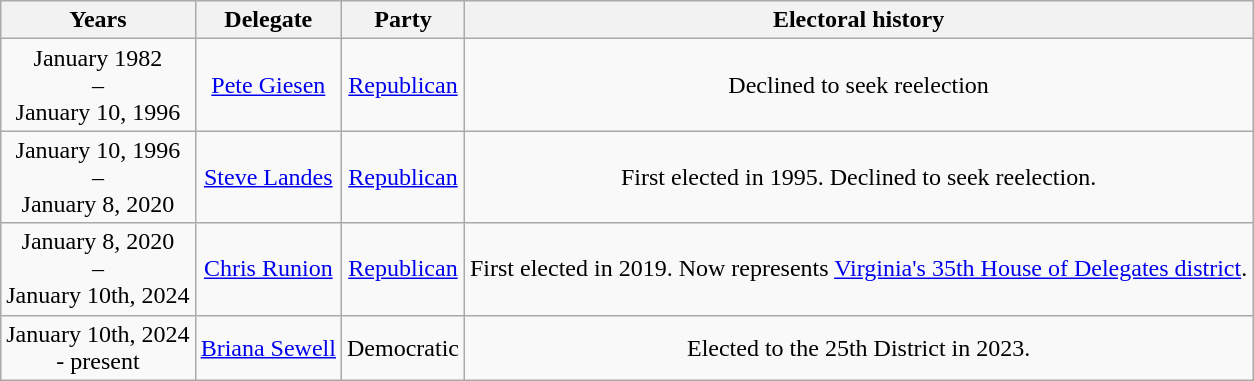<table class=wikitable style="text-align:center">
<tr valign=bottom>
<th>Years</th>
<th>Delegate</th>
<th>Party</th>
<th>Electoral history</th>
</tr>
<tr>
<td nowrap><span>January 1982</span><br>–<br><span>January 10, 1996</span></td>
<td><a href='#'>Pete Giesen</a></td>
<td><a href='#'>Republican</a></td>
<td>Declined to seek reelection</td>
</tr>
<tr>
<td nowrap><span>January 10, 1996</span><br>–<br><span>January 8, 2020</span></td>
<td><a href='#'>Steve Landes</a></td>
<td><a href='#'>Republican</a></td>
<td>First elected in 1995. Declined to seek reelection.</td>
</tr>
<tr>
<td nowrap><span>January 8, 2020</span><br>–<br>January 10th, 2024</td>
<td><a href='#'>Chris Runion</a></td>
<td><a href='#'>Republican</a></td>
<td>First elected in 2019. Now represents <a href='#'>Virginia's 35th House of Delegates district</a>.</td>
</tr>
<tr>
<td>January 10th, 2024<br>-
present</td>
<td><a href='#'>Briana Sewell</a></td>
<td>Democratic</td>
<td>Elected to the 25th District in 2023.</td>
</tr>
</table>
